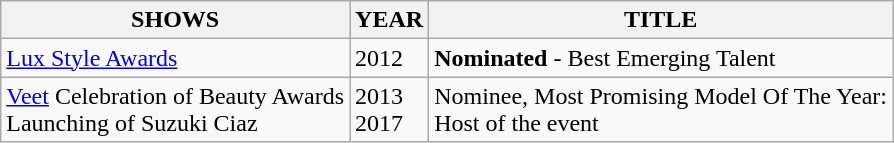<table class="wikitable">
<tr>
<th>SHOWS</th>
<th>YEAR</th>
<th>TITLE</th>
</tr>
<tr>
<td><a href='#'>Lux Style Awards</a></td>
<td>2012</td>
<td><strong>Nominated</strong> -  Best Emerging Talent</td>
</tr>
<tr>
<td><a href='#'>Veet</a> Celebration of Beauty Awards<br>Launching of Suzuki Ciaz</td>
<td>2013<br>2017</td>
<td>Nominee, Most Promising Model Of The Year:<br>Host of the event</td>
</tr>
</table>
